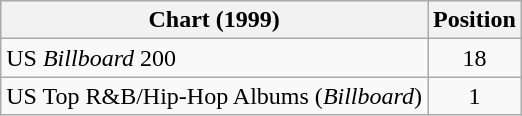<table class="wikitable sortable plainrowheaders">
<tr>
<th>Chart (1999)</th>
<th>Position</th>
</tr>
<tr>
<td>US <em>Billboard</em> 200</td>
<td style="text-align:center">18</td>
</tr>
<tr>
<td>US Top R&B/Hip-Hop Albums (<em>Billboard</em>)</td>
<td style="text-align:center">1</td>
</tr>
</table>
